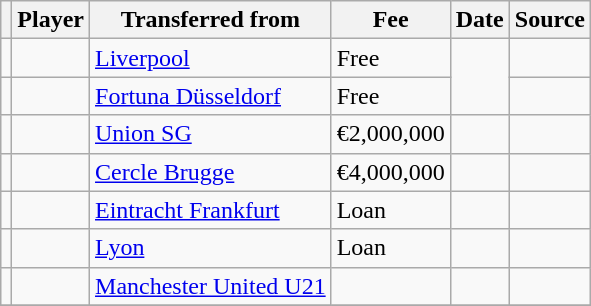<table class="wikitable plainrowheaders sortable">
<tr>
<th></th>
<th scope="col">Player</th>
<th>Transferred from</th>
<th style="width: 65px;">Fee</th>
<th scope="col">Date</th>
<th scope="col">Source</th>
</tr>
<tr>
<td align=center></td>
<td></td>
<td> <a href='#'>Liverpool</a></td>
<td>Free</td>
<td rowspan=2></td>
<td></td>
</tr>
<tr>
<td align=center></td>
<td></td>
<td> <a href='#'>Fortuna Düsseldorf</a></td>
<td>Free</td>
<td></td>
</tr>
<tr>
<td align=center></td>
<td></td>
<td> <a href='#'>Union SG</a></td>
<td>€2,000,000</td>
<td></td>
<td></td>
</tr>
<tr>
<td align=center></td>
<td></td>
<td> <a href='#'>Cercle Brugge</a></td>
<td>€4,000,000</td>
<td></td>
<td></td>
</tr>
<tr>
<td align=center></td>
<td></td>
<td> <a href='#'>Eintracht Frankfurt</a></td>
<td>Loan</td>
<td></td>
<td></td>
</tr>
<tr>
<td align=center></td>
<td></td>
<td> <a href='#'>Lyon</a></td>
<td>Loan</td>
<td></td>
<td></td>
</tr>
<tr>
<td align=center></td>
<td></td>
<td> <a href='#'>Manchester United U21</a></td>
<td></td>
<td></td>
<td></td>
</tr>
<tr>
</tr>
</table>
